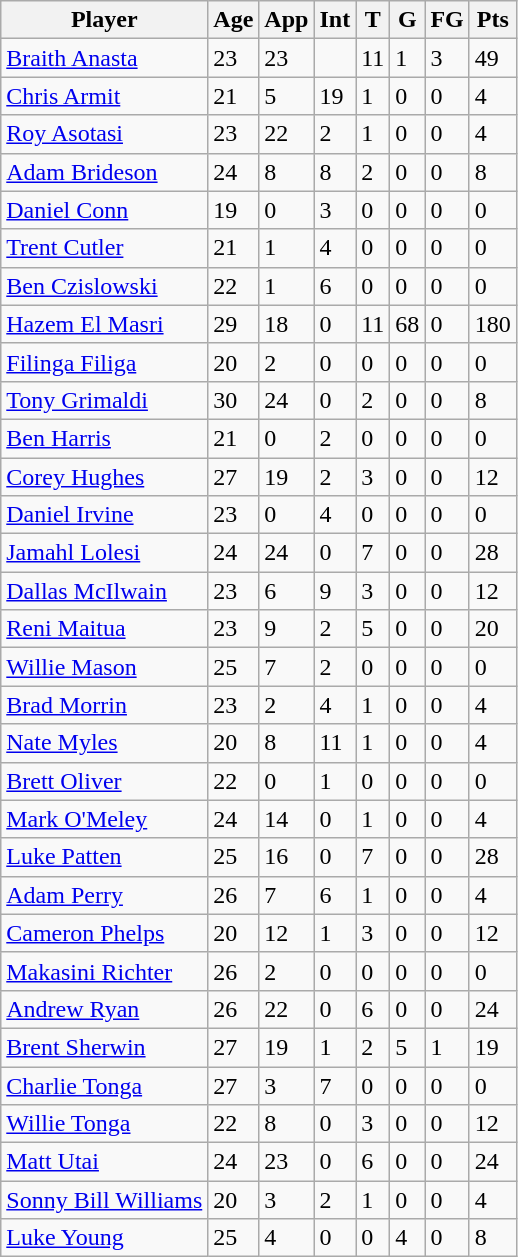<table class="wikitable sortable">
<tr>
<th>Player</th>
<th>Age</th>
<th>App</th>
<th>Int</th>
<th>T</th>
<th>G</th>
<th>FG</th>
<th>Pts</th>
</tr>
<tr>
<td><a href='#'>Braith Anasta</a></td>
<td>23</td>
<td>23</td>
<td></td>
<td>11</td>
<td>1</td>
<td>3</td>
<td>49</td>
</tr>
<tr>
<td><a href='#'>Chris Armit</a></td>
<td>21</td>
<td>5</td>
<td>19</td>
<td>1</td>
<td>0</td>
<td>0</td>
<td>4</td>
</tr>
<tr>
<td><a href='#'>Roy Asotasi</a></td>
<td>23</td>
<td>22</td>
<td>2</td>
<td>1</td>
<td>0</td>
<td>0</td>
<td>4</td>
</tr>
<tr>
<td><a href='#'>Adam Brideson</a></td>
<td>24</td>
<td>8</td>
<td>8</td>
<td>2</td>
<td>0</td>
<td>0</td>
<td>8</td>
</tr>
<tr>
<td><a href='#'>Daniel Conn</a></td>
<td>19</td>
<td>0</td>
<td>3</td>
<td>0</td>
<td>0</td>
<td>0</td>
<td>0</td>
</tr>
<tr>
<td><a href='#'>Trent Cutler</a></td>
<td>21</td>
<td>1</td>
<td>4</td>
<td>0</td>
<td>0</td>
<td>0</td>
<td>0</td>
</tr>
<tr>
<td><a href='#'>Ben Czislowski</a></td>
<td>22</td>
<td>1</td>
<td>6</td>
<td>0</td>
<td>0</td>
<td>0</td>
<td>0</td>
</tr>
<tr>
<td><a href='#'>Hazem El Masri</a></td>
<td>29</td>
<td>18</td>
<td>0</td>
<td>11</td>
<td>68</td>
<td>0</td>
<td>180</td>
</tr>
<tr>
<td><a href='#'>Filinga Filiga</a></td>
<td>20</td>
<td>2</td>
<td>0</td>
<td>0</td>
<td>0</td>
<td>0</td>
<td>0</td>
</tr>
<tr>
<td><a href='#'>Tony Grimaldi</a></td>
<td>30</td>
<td>24</td>
<td>0</td>
<td>2</td>
<td>0</td>
<td>0</td>
<td>8</td>
</tr>
<tr>
<td><a href='#'>Ben Harris</a></td>
<td>21</td>
<td>0</td>
<td>2</td>
<td>0</td>
<td>0</td>
<td>0</td>
<td>0</td>
</tr>
<tr>
<td><a href='#'>Corey Hughes</a></td>
<td>27</td>
<td>19</td>
<td>2</td>
<td>3</td>
<td>0</td>
<td>0</td>
<td>12</td>
</tr>
<tr>
<td><a href='#'>Daniel Irvine</a></td>
<td>23</td>
<td>0</td>
<td>4</td>
<td>0</td>
<td>0</td>
<td>0</td>
<td>0</td>
</tr>
<tr>
<td><a href='#'>Jamahl Lolesi</a></td>
<td>24</td>
<td>24</td>
<td>0</td>
<td>7</td>
<td>0</td>
<td>0</td>
<td>28</td>
</tr>
<tr>
<td><a href='#'>Dallas McIlwain</a></td>
<td>23</td>
<td>6</td>
<td>9</td>
<td>3</td>
<td>0</td>
<td>0</td>
<td>12</td>
</tr>
<tr>
<td><a href='#'>Reni Maitua</a></td>
<td>23</td>
<td>9</td>
<td>2</td>
<td>5</td>
<td>0</td>
<td>0</td>
<td>20</td>
</tr>
<tr>
<td><a href='#'>Willie Mason</a></td>
<td>25</td>
<td>7</td>
<td>2</td>
<td>0</td>
<td>0</td>
<td>0</td>
<td>0</td>
</tr>
<tr>
<td><a href='#'>Brad Morrin</a></td>
<td>23</td>
<td>2</td>
<td>4</td>
<td>1</td>
<td>0</td>
<td>0</td>
<td>4</td>
</tr>
<tr>
<td><a href='#'>Nate Myles</a></td>
<td>20</td>
<td>8</td>
<td>11</td>
<td>1</td>
<td>0</td>
<td>0</td>
<td>4</td>
</tr>
<tr>
<td><a href='#'>Brett Oliver</a></td>
<td>22</td>
<td>0</td>
<td>1</td>
<td>0</td>
<td>0</td>
<td>0</td>
<td>0</td>
</tr>
<tr>
<td><a href='#'>Mark O'Meley</a></td>
<td>24</td>
<td>14</td>
<td>0</td>
<td>1</td>
<td>0</td>
<td>0</td>
<td>4</td>
</tr>
<tr>
<td><a href='#'>Luke Patten</a></td>
<td>25</td>
<td>16</td>
<td>0</td>
<td>7</td>
<td>0</td>
<td>0</td>
<td>28</td>
</tr>
<tr>
<td><a href='#'>Adam Perry</a></td>
<td>26</td>
<td>7</td>
<td>6</td>
<td>1</td>
<td>0</td>
<td>0</td>
<td>4</td>
</tr>
<tr>
<td><a href='#'>Cameron Phelps</a></td>
<td>20</td>
<td>12</td>
<td>1</td>
<td>3</td>
<td>0</td>
<td>0</td>
<td>12</td>
</tr>
<tr>
<td><a href='#'>Makasini Richter</a></td>
<td>26</td>
<td>2</td>
<td>0</td>
<td>0</td>
<td>0</td>
<td>0</td>
<td>0</td>
</tr>
<tr>
<td><a href='#'>Andrew Ryan</a></td>
<td>26</td>
<td>22</td>
<td>0</td>
<td>6</td>
<td>0</td>
<td>0</td>
<td>24</td>
</tr>
<tr>
<td><a href='#'>Brent Sherwin</a></td>
<td>27</td>
<td>19</td>
<td>1</td>
<td>2</td>
<td>5</td>
<td>1</td>
<td>19</td>
</tr>
<tr>
<td><a href='#'>Charlie Tonga</a></td>
<td>27</td>
<td>3</td>
<td>7</td>
<td>0</td>
<td>0</td>
<td>0</td>
<td>0</td>
</tr>
<tr>
<td><a href='#'>Willie Tonga</a></td>
<td>22</td>
<td>8</td>
<td>0</td>
<td>3</td>
<td>0</td>
<td>0</td>
<td>12</td>
</tr>
<tr>
<td><a href='#'>Matt Utai</a></td>
<td>24</td>
<td>23</td>
<td>0</td>
<td>6</td>
<td>0</td>
<td>0</td>
<td>24</td>
</tr>
<tr>
<td><a href='#'>Sonny Bill Williams</a></td>
<td>20</td>
<td>3</td>
<td>2</td>
<td>1</td>
<td>0</td>
<td>0</td>
<td>4</td>
</tr>
<tr>
<td><a href='#'>Luke Young</a></td>
<td>25</td>
<td>4</td>
<td>0</td>
<td>0</td>
<td>4</td>
<td>0</td>
<td>8</td>
</tr>
</table>
